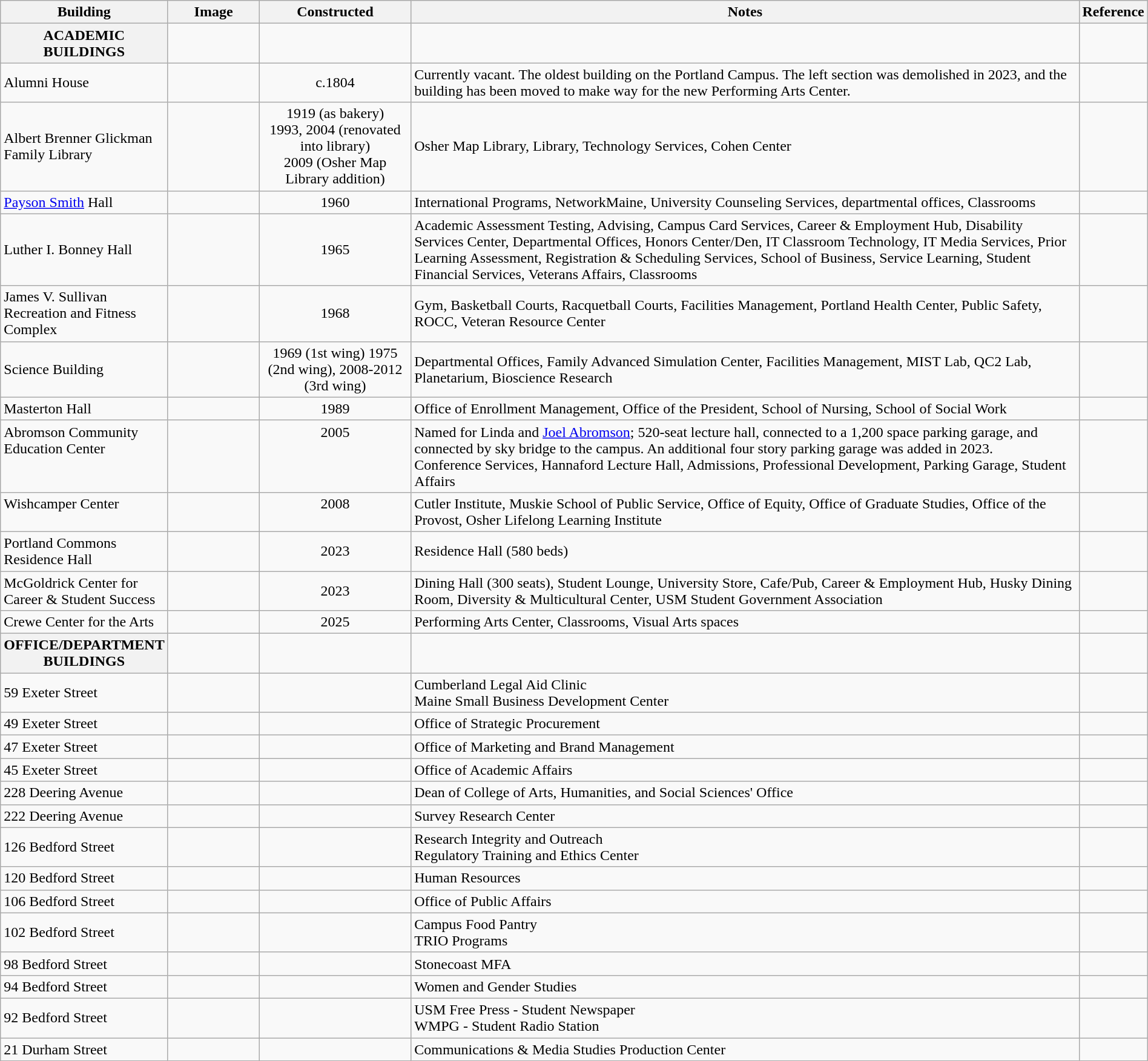<table class="wikitable sortable" style="width:100%">
<tr>
<th style="width:13%;">Building</th>
<th style="width:8%;" class="unsortable">Image</th>
<th style="width:*;">Constructed</th>
<th style="width:*;" class="unsortable">Notes</th>
<th wdith="*" class="unsortable">Reference</th>
</tr>
<tr>
<th>ACADEMIC BUILDINGS</th>
<td></td>
<td></td>
<td></td>
<td></td>
</tr>
<tr>
<td>Alumni House</td>
<td></td>
<td style="text-align:center;">c.1804</td>
<td>Currently vacant. The oldest building on the Portland Campus. The left section was demolished in 2023, and the building has been moved to make way for the new Performing Arts Center.</td>
<td></td>
</tr>
<tr>
<td>Albert Brenner Glickman Family Library</td>
<td></td>
<td style="text-align:center;">1919 (as bakery)<br>1993, 2004 (renovated into library)<br>2009 (Osher Map Library addition)</td>
<td>Osher Map Library, Library, Technology Services, Cohen Center</td>
<td></td>
</tr>
<tr valign="top">
<td><a href='#'>Payson Smith</a> Hall</td>
<td style="text-align:center;"></td>
<td style="text-align:center;">1960</td>
<td>International Programs, NetworkMaine, University Counseling Services, departmental offices, Classrooms</td>
<td style="text-align:center;"></td>
</tr>
<tr>
<td>Luther I. Bonney Hall</td>
<td></td>
<td style="text-align:center;">1965</td>
<td>Academic Assessment Testing, Advising, Campus Card Services, Career & Employment Hub, Disability Services Center, Departmental Offices, Honors Center/Den, IT Classroom Technology, IT Media Services, Prior Learning Assessment, Registration & Scheduling Services, School of Business, Service Learning, Student Financial Services, Veterans Affairs, Classrooms</td>
<td></td>
</tr>
<tr>
<td>James V. Sullivan Recreation and Fitness Complex</td>
<td></td>
<td style="text-align:center;">1968</td>
<td>Gym, Basketball Courts, Racquetball Courts, Facilities Management, Portland Health Center, Public Safety, ROCC, Veteran Resource Center</td>
<td></td>
</tr>
<tr>
<td>Science Building</td>
<td></td>
<td style="text-align:center;">1969 (1st wing) 1975 (2nd wing), 2008-2012 (3rd wing)</td>
<td>Departmental Offices, Family Advanced Simulation Center, Facilities Management, MIST Lab, QC2 Lab, Planetarium, Bioscience Research</td>
<td></td>
</tr>
<tr>
<td>Masterton Hall</td>
<td></td>
<td style="text-align:center;">1989</td>
<td>Office of Enrollment Management, Office of the President, School of Nursing, School of Social Work</td>
<td></td>
</tr>
<tr valign="top">
<td>Abromson Community Education Center</td>
<td style="text-align:center;"></td>
<td style="text-align:center;">2005</td>
<td>Named for Linda and <a href='#'>Joel Abromson</a>; 520-seat lecture hall, connected to a 1,200 space parking garage, and connected by sky bridge to the campus. An additional four story parking garage was added in 2023.<br>Conference Services, Hannaford Lecture Hall, Admissions, Professional Development, Parking Garage, Student Affairs</td>
<td style="text-align:center;"></td>
</tr>
<tr valign="top">
<td>Wishcamper Center</td>
<td style="text-align:center;"></td>
<td style="text-align:center;">2008</td>
<td>Cutler Institute, Muskie School of Public Service, Office of Equity, Office of Graduate Studies, Office of the Provost, Osher Lifelong Learning Institute</td>
<td style="text-align:center;"></td>
</tr>
<tr>
<td>Portland Commons Residence Hall</td>
<td></td>
<td style="text-align:center;">2023</td>
<td>Residence Hall (580 beds)</td>
<td></td>
</tr>
<tr>
<td>McGoldrick Center for Career & Student Success</td>
<td></td>
<td style="text-align:center;">2023</td>
<td>Dining Hall (300 seats), Student Lounge, University Store, Cafe/Pub, Career & Employment Hub, Husky Dining Room, Diversity & Multicultural Center, USM Student Government Association</td>
<td></td>
</tr>
<tr>
<td>Crewe Center for the Arts</td>
<td></td>
<td style="text-align:center;">2025</td>
<td>Performing Arts Center, Classrooms, Visual Arts spaces</td>
<td></td>
</tr>
<tr>
<th>OFFICE/DEPARTMENT BUILDINGS</th>
<td></td>
<td></td>
<td></td>
<td></td>
</tr>
<tr>
<td>59 Exeter Street</td>
<td></td>
<td></td>
<td>Cumberland Legal Aid Clinic<br>Maine Small Business Development Center</td>
<td></td>
</tr>
<tr>
<td>49 Exeter Street</td>
<td></td>
<td></td>
<td>Office of Strategic Procurement</td>
<td></td>
</tr>
<tr>
<td>47 Exeter Street</td>
<td></td>
<td></td>
<td>Office of Marketing and Brand Management</td>
<td></td>
</tr>
<tr>
<td>45 Exeter Street</td>
<td></td>
<td></td>
<td>Office of Academic Affairs</td>
<td></td>
</tr>
<tr>
<td>228 Deering Avenue</td>
<td></td>
<td></td>
<td>Dean of College of Arts, Humanities, and Social Sciences' Office</td>
<td></td>
</tr>
<tr>
<td>222 Deering Avenue</td>
<td></td>
<td></td>
<td>Survey Research Center</td>
<td></td>
</tr>
<tr>
<td>126 Bedford Street</td>
<td></td>
<td></td>
<td>Research Integrity and Outreach<br>Regulatory Training and Ethics Center</td>
<td></td>
</tr>
<tr>
<td>120 Bedford Street</td>
<td></td>
<td></td>
<td>Human Resources</td>
<td></td>
</tr>
<tr>
<td>106 Bedford Street</td>
<td></td>
<td></td>
<td>Office of Public Affairs</td>
<td></td>
</tr>
<tr>
<td>102 Bedford Street</td>
<td></td>
<td></td>
<td>Campus Food Pantry<br>TRIO Programs</td>
<td></td>
</tr>
<tr>
<td>98 Bedford Street</td>
<td></td>
<td></td>
<td>Stonecoast MFA</td>
<td></td>
</tr>
<tr>
<td>94 Bedford Street</td>
<td></td>
<td></td>
<td>Women and Gender Studies</td>
<td></td>
</tr>
<tr>
<td>92 Bedford Street</td>
<td></td>
<td></td>
<td>USM Free Press - Student Newspaper<br>WMPG - Student Radio Station</td>
<td></td>
</tr>
<tr>
<td>21 Durham Street</td>
<td></td>
<td></td>
<td>Communications & Media Studies Production Center</td>
<td></td>
</tr>
</table>
